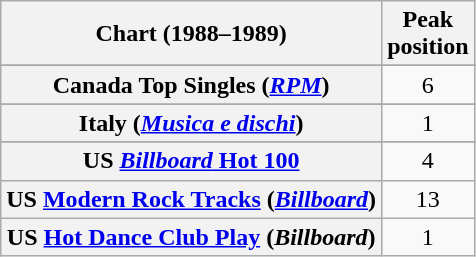<table class="wikitable sortable plainrowheaders" style="text-align:center">
<tr>
<th scope="col">Chart (1988–1989)</th>
<th scope="col">Peak<br>position</th>
</tr>
<tr>
</tr>
<tr>
</tr>
<tr>
<th scope="row">Canada Top Singles (<em><a href='#'>RPM</a></em>)</th>
<td>6</td>
</tr>
<tr>
</tr>
<tr>
</tr>
<tr>
<th scope="row">Italy (<em><a href='#'>Musica e dischi</a></em>)</th>
<td>1</td>
</tr>
<tr>
</tr>
<tr>
</tr>
<tr>
</tr>
<tr>
</tr>
<tr>
<th scope="row">US <a href='#'><em>Billboard</em> Hot 100</a></th>
<td>4</td>
</tr>
<tr>
<th scope="row">US <a href='#'>Modern Rock Tracks</a> (<em><a href='#'>Billboard</a></em>)</th>
<td>13</td>
</tr>
<tr>
<th scope="row">US <a href='#'>Hot Dance Club Play</a> (<em>Billboard</em>)</th>
<td>1</td>
</tr>
</table>
